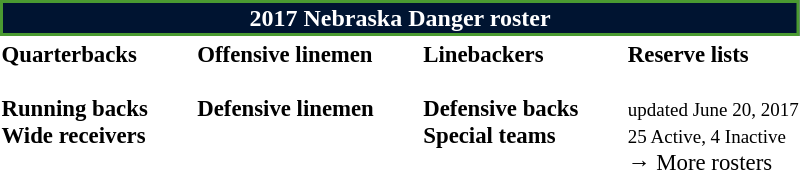<table class="toccolours" style="text-align: left;">
<tr>
<th colspan="7" style="background:#001431; border:2px solid #4A9A31; color:white; text-align:center;"><strong>2017 Nebraska Danger roster</strong></th>
</tr>
<tr>
<td style="font-size: 95%;vertical-align:top;"><strong>Quarterbacks</strong><br>
<br><strong>Running backs</strong>
<br><strong>Wide receivers</strong>



</td>
<td style="width: 25px;"></td>
<td style="font-size: 95%;vertical-align:top;"><strong>Offensive linemen</strong><br>


<br><strong>Defensive linemen</strong>




</td>
<td style="width: 25px;"></td>
<td style="font-size: 95%;vertical-align:top;"><strong>Linebackers</strong><br>
<br><strong>Defensive backs</strong>





<br><strong>Special teams</strong>
</td>
<td style="width: 25px;"></td>
<td style="font-size: 95%;vertical-align:top;"><strong>Reserve lists</strong><br>
<br><small>
 updated June 20, 2017</small><br>
<small>25 Active, 4 Inactive</small><br>→ More rosters</td>
</tr>
<tr>
</tr>
</table>
